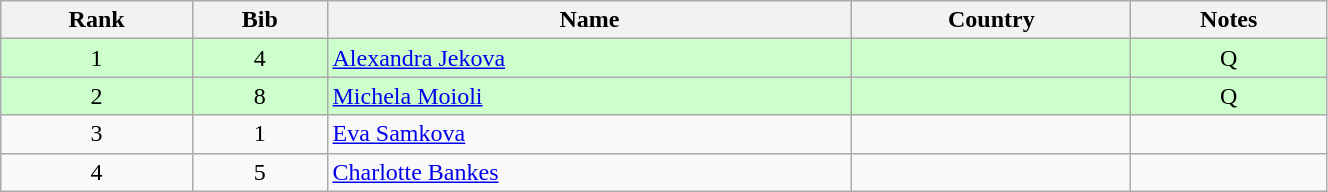<table class="wikitable" style="text-align:center;" width=70%>
<tr>
<th>Rank</th>
<th>Bib</th>
<th>Name</th>
<th>Country</th>
<th>Notes</th>
</tr>
<tr bgcolor="#ccffcc">
<td>1</td>
<td>4</td>
<td align=left><a href='#'>Alexandra Jekova</a></td>
<td align=left></td>
<td>Q</td>
</tr>
<tr bgcolor="#ccffcc">
<td>2</td>
<td>8</td>
<td align=left><a href='#'>Michela Moioli</a></td>
<td align=left></td>
<td>Q</td>
</tr>
<tr>
<td>3</td>
<td>1</td>
<td align=left><a href='#'>Eva Samkova</a></td>
<td align=left></td>
<td></td>
</tr>
<tr>
<td>4</td>
<td>5</td>
<td align=left><a href='#'>Charlotte Bankes</a></td>
<td align=left></td>
<td></td>
</tr>
</table>
